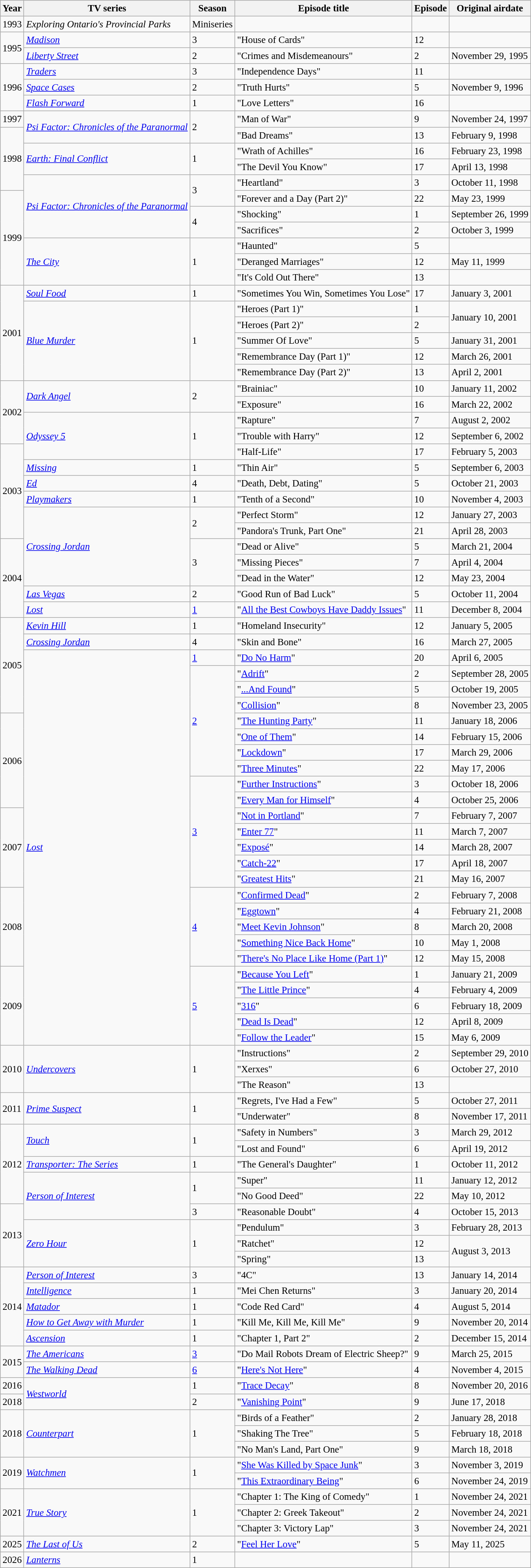<table class="wikitable" style="font-size: 95%;">
<tr>
<th>Year</th>
<th>TV series</th>
<th>Season</th>
<th>Episode title</th>
<th>Episode</th>
<th>Original airdate</th>
</tr>
<tr>
<td>1993</td>
<td><em>Exploring Ontario's Provincial Parks</em></td>
<td>Miniseries</td>
<td></td>
<td></td>
<td></td>
</tr>
<tr>
<td rowspan=2>1995</td>
<td><em><a href='#'>Madison</a></em></td>
<td>3</td>
<td>"House of Cards"</td>
<td>12</td>
<td></td>
</tr>
<tr>
<td><em><a href='#'>Liberty Street</a></em></td>
<td>2</td>
<td>"Crimes and Misdemeanours"</td>
<td>2</td>
<td>November 29, 1995</td>
</tr>
<tr>
<td rowspan=3>1996</td>
<td><em><a href='#'>Traders</a></em></td>
<td>3</td>
<td>"Independence Days"</td>
<td>11</td>
<td></td>
</tr>
<tr>
<td><em><a href='#'>Space Cases</a></em></td>
<td>2</td>
<td>"Truth Hurts"</td>
<td>5</td>
<td>November 9, 1996</td>
</tr>
<tr>
<td><em><a href='#'>Flash Forward</a></em></td>
<td>1</td>
<td>"Love Letters"</td>
<td>16</td>
<td></td>
</tr>
<tr>
<td>1997</td>
<td rowspan=2><em><a href='#'>Psi Factor: Chronicles of the Paranormal</a></em></td>
<td rowspan=2>2</td>
<td>"Man of War"</td>
<td>9</td>
<td>November 24, 1997</td>
</tr>
<tr>
<td rowspan=4>1998</td>
<td>"Bad Dreams"</td>
<td>13</td>
<td>February 9, 1998</td>
</tr>
<tr>
<td rowspan=2><em><a href='#'>Earth: Final Conflict</a></em></td>
<td rowspan=2>1</td>
<td>"Wrath of Achilles"</td>
<td>16</td>
<td>February 23, 1998</td>
</tr>
<tr>
<td>"The Devil You Know"</td>
<td>17</td>
<td>April 13, 1998</td>
</tr>
<tr>
<td rowspan=4><em><a href='#'>Psi Factor: Chronicles of the Paranormal</a></em></td>
<td rowspan=2>3</td>
<td>"Heartland"</td>
<td>3</td>
<td>October 11, 1998</td>
</tr>
<tr>
<td rowspan=6>1999</td>
<td>"Forever and a Day (Part 2)"</td>
<td>22</td>
<td>May 23, 1999</td>
</tr>
<tr>
<td rowspan=2>4</td>
<td>"Shocking"</td>
<td>1</td>
<td>September 26, 1999</td>
</tr>
<tr>
<td>"Sacrifices"</td>
<td>2</td>
<td>October 3, 1999</td>
</tr>
<tr>
<td rowspan=3><em><a href='#'>The City</a></em></td>
<td rowspan=3>1</td>
<td>"Haunted"</td>
<td>5</td>
<td></td>
</tr>
<tr>
<td>"Deranged Marriages"</td>
<td>12</td>
<td>May 11, 1999</td>
</tr>
<tr>
<td>"It's Cold Out There"</td>
<td>13</td>
<td></td>
</tr>
<tr>
<td rowspan=6>2001</td>
<td><em><a href='#'>Soul Food</a></em></td>
<td>1</td>
<td>"Sometimes You Win, Sometimes You Lose"</td>
<td>17</td>
<td>January 3, 2001</td>
</tr>
<tr>
<td rowspan=5><em><a href='#'>Blue Murder</a></em></td>
<td rowspan=5>1</td>
<td>"Heroes (Part 1)"</td>
<td>1</td>
<td rowspan=2>January 10, 2001</td>
</tr>
<tr>
<td>"Heroes (Part 2)"</td>
<td>2</td>
</tr>
<tr>
<td>"Summer Of Love"</td>
<td>5</td>
<td>January 31, 2001</td>
</tr>
<tr>
<td>"Remembrance Day (Part 1)"</td>
<td>12</td>
<td>March 26, 2001</td>
</tr>
<tr>
<td>"Remembrance Day (Part 2)"</td>
<td>13</td>
<td>April 2, 2001</td>
</tr>
<tr>
<td rowspan=4>2002</td>
<td rowspan=2><em><a href='#'>Dark Angel</a></em></td>
<td rowspan=2>2</td>
<td>"Brainiac"</td>
<td>10</td>
<td>January 11, 2002</td>
</tr>
<tr>
<td>"Exposure"</td>
<td>16</td>
<td>March 22, 2002</td>
</tr>
<tr>
<td rowspan=3><em><a href='#'>Odyssey 5</a></em></td>
<td rowspan=3>1</td>
<td>"Rapture"</td>
<td>7</td>
<td>August 2, 2002</td>
</tr>
<tr>
<td>"Trouble with Harry"</td>
<td>12</td>
<td>September 6, 2002</td>
</tr>
<tr>
<td rowspan=6>2003</td>
<td>"Half-Life"</td>
<td>17</td>
<td>February 5, 2003</td>
</tr>
<tr>
<td><em><a href='#'>Missing</a></em></td>
<td>1</td>
<td>"Thin Air"</td>
<td>5</td>
<td>September 6, 2003</td>
</tr>
<tr>
<td><em><a href='#'>Ed</a></em></td>
<td>4</td>
<td>"Death, Debt, Dating"</td>
<td>5</td>
<td>October 21, 2003</td>
</tr>
<tr>
<td><em><a href='#'>Playmakers</a></em></td>
<td>1</td>
<td>"Tenth of a Second"</td>
<td>10</td>
<td>November 4, 2003</td>
</tr>
<tr>
<td rowspan=5><em><a href='#'>Crossing Jordan</a></em></td>
<td rowspan=2>2</td>
<td>"Perfect Storm"</td>
<td>12</td>
<td>January 27, 2003</td>
</tr>
<tr>
<td>"Pandora's Trunk, Part One"</td>
<td>21</td>
<td>April 28, 2003</td>
</tr>
<tr>
<td rowspan=5>2004</td>
<td rowspan=3>3</td>
<td>"Dead or Alive"</td>
<td>5</td>
<td>March 21, 2004</td>
</tr>
<tr>
<td>"Missing Pieces"</td>
<td>7</td>
<td>April 4, 2004</td>
</tr>
<tr>
<td>"Dead in the Water"</td>
<td>12</td>
<td>May 23, 2004</td>
</tr>
<tr>
<td><em><a href='#'>Las Vegas</a></em></td>
<td>2</td>
<td>"Good Run of Bad Luck"</td>
<td>5</td>
<td>October 11, 2004</td>
</tr>
<tr>
<td><em><a href='#'>Lost</a></em></td>
<td><a href='#'>1</a></td>
<td>"<a href='#'>All the Best Cowboys Have Daddy Issues</a>"</td>
<td>11</td>
<td>December 8, 2004</td>
</tr>
<tr>
<td rowspan=6>2005</td>
<td><em><a href='#'>Kevin Hill</a></em></td>
<td>1</td>
<td>"Homeland Insecurity"</td>
<td>12</td>
<td>January 5, 2005</td>
</tr>
<tr>
<td><em><a href='#'>Crossing Jordan</a></em></td>
<td>4</td>
<td>"Skin and Bone"</td>
<td>16</td>
<td>March 27, 2005</td>
</tr>
<tr>
<td rowspan=25><em><a href='#'>Lost</a></em></td>
<td><a href='#'>1</a></td>
<td>"<a href='#'>Do No Harm</a>"</td>
<td>20</td>
<td>April 6, 2005</td>
</tr>
<tr>
<td rowspan=7><a href='#'>2</a></td>
<td>"<a href='#'>Adrift</a>"</td>
<td>2</td>
<td>September 28, 2005</td>
</tr>
<tr>
<td>"<a href='#'>...And Found</a>"</td>
<td>5</td>
<td>October 19, 2005</td>
</tr>
<tr>
<td>"<a href='#'>Collision</a>"</td>
<td>8</td>
<td>November 23, 2005</td>
</tr>
<tr>
<td rowspan=6>2006</td>
<td>"<a href='#'>The Hunting Party</a>"</td>
<td>11</td>
<td>January 18, 2006</td>
</tr>
<tr>
<td>"<a href='#'>One of Them</a>"</td>
<td>14</td>
<td>February 15, 2006</td>
</tr>
<tr>
<td>"<a href='#'>Lockdown</a>"</td>
<td>17</td>
<td>March 29, 2006</td>
</tr>
<tr>
<td>"<a href='#'>Three Minutes</a>"</td>
<td>22</td>
<td>May 17, 2006</td>
</tr>
<tr>
<td rowspan=7><a href='#'>3</a></td>
<td>"<a href='#'>Further Instructions</a>"</td>
<td>3</td>
<td>October 18, 2006</td>
</tr>
<tr>
<td>"<a href='#'>Every Man for Himself</a>"</td>
<td>4</td>
<td>October 25, 2006</td>
</tr>
<tr>
<td rowspan=5>2007</td>
<td>"<a href='#'>Not in Portland</a>"</td>
<td>7</td>
<td>February 7, 2007</td>
</tr>
<tr>
<td>"<a href='#'>Enter 77</a>"</td>
<td>11</td>
<td>March 7, 2007</td>
</tr>
<tr>
<td>"<a href='#'>Exposé</a>"</td>
<td>14</td>
<td>March 28, 2007</td>
</tr>
<tr>
<td>"<a href='#'>Catch-22</a>"</td>
<td>17</td>
<td>April 18, 2007</td>
</tr>
<tr>
<td>"<a href='#'>Greatest Hits</a>"</td>
<td>21</td>
<td>May 16, 2007</td>
</tr>
<tr>
<td rowspan=5>2008</td>
<td rowspan=5><a href='#'>4</a></td>
<td>"<a href='#'>Confirmed Dead</a>"</td>
<td>2</td>
<td>February 7, 2008</td>
</tr>
<tr>
<td>"<a href='#'>Eggtown</a>"</td>
<td>4</td>
<td>February 21, 2008</td>
</tr>
<tr>
<td>"<a href='#'>Meet Kevin Johnson</a>"</td>
<td>8</td>
<td>March 20, 2008</td>
</tr>
<tr>
<td>"<a href='#'>Something Nice Back Home</a>"</td>
<td>10</td>
<td>May 1, 2008</td>
</tr>
<tr>
<td>"<a href='#'>There's No Place Like Home (Part 1)</a>"</td>
<td>12</td>
<td>May 15, 2008</td>
</tr>
<tr>
<td rowspan=5>2009</td>
<td rowspan=5><a href='#'>5</a></td>
<td>"<a href='#'>Because You Left</a>"</td>
<td>1</td>
<td>January 21, 2009</td>
</tr>
<tr>
<td>"<a href='#'>The Little Prince</a>"</td>
<td>4</td>
<td>February 4, 2009</td>
</tr>
<tr>
<td>"<a href='#'>316</a>"</td>
<td>6</td>
<td>February 18, 2009</td>
</tr>
<tr>
<td>"<a href='#'>Dead Is Dead</a>"</td>
<td>12</td>
<td>April 8, 2009</td>
</tr>
<tr>
<td>"<a href='#'>Follow the Leader</a>"</td>
<td>15</td>
<td>May 6, 2009</td>
</tr>
<tr>
<td rowspan=3>2010</td>
<td rowspan=3><em><a href='#'>Undercovers</a></em></td>
<td rowspan=3>1</td>
<td>"Instructions"</td>
<td>2</td>
<td>September 29, 2010</td>
</tr>
<tr>
<td>"Xerxes"</td>
<td>6</td>
<td>October 27, 2010</td>
</tr>
<tr>
<td>"The Reason"</td>
<td>13</td>
<td></td>
</tr>
<tr>
<td rowspan=2>2011</td>
<td rowspan=2><em><a href='#'>Prime Suspect</a></em></td>
<td rowspan=2>1</td>
<td>"Regrets, I've Had a Few"</td>
<td>5</td>
<td>October 27, 2011</td>
</tr>
<tr>
<td>"Underwater"</td>
<td>8</td>
<td>November 17, 2011</td>
</tr>
<tr>
<td rowspan=5>2012</td>
<td rowspan=2><em><a href='#'>Touch</a></em></td>
<td rowspan=2>1</td>
<td>"Safety in Numbers"</td>
<td>3</td>
<td>March 29, 2012</td>
</tr>
<tr>
<td>"Lost and Found"</td>
<td>6</td>
<td>April 19, 2012</td>
</tr>
<tr>
<td><em><a href='#'>Transporter: The Series</a></em></td>
<td>1</td>
<td>"The General's Daughter"</td>
<td>1</td>
<td>October 11, 2012</td>
</tr>
<tr>
<td rowspan=3><em><a href='#'>Person of Interest</a></em></td>
<td rowspan=2>1</td>
<td>"Super"</td>
<td>11</td>
<td>January 12, 2012</td>
</tr>
<tr>
<td>"No Good Deed"</td>
<td>22</td>
<td>May 10, 2012</td>
</tr>
<tr>
<td rowspan=4>2013</td>
<td>3</td>
<td>"Reasonable Doubt"</td>
<td>4</td>
<td>October 15, 2013</td>
</tr>
<tr>
<td rowspan=3><em><a href='#'>Zero Hour</a></em></td>
<td rowspan=3>1</td>
<td>"Pendulum"</td>
<td>3</td>
<td>February 28, 2013</td>
</tr>
<tr>
<td>"Ratchet"</td>
<td>12</td>
<td rowspan=2>August 3, 2013</td>
</tr>
<tr>
<td>"Spring"</td>
<td>13</td>
</tr>
<tr>
<td rowspan=5>2014</td>
<td><em><a href='#'>Person of Interest</a></em></td>
<td>3</td>
<td>"4C"</td>
<td>13</td>
<td>January 14, 2014</td>
</tr>
<tr>
<td><em><a href='#'>Intelligence</a></em></td>
<td>1</td>
<td>"Mei Chen Returns"</td>
<td>3</td>
<td>January 20, 2014</td>
</tr>
<tr>
<td><em><a href='#'>Matador</a></em></td>
<td>1</td>
<td>"Code Red Card"</td>
<td>4</td>
<td>August 5, 2014</td>
</tr>
<tr>
<td><em><a href='#'>How to Get Away with Murder</a></em></td>
<td>1</td>
<td>"Kill Me, Kill Me, Kill Me"</td>
<td>9</td>
<td>November 20, 2014</td>
</tr>
<tr>
<td><em><a href='#'>Ascension</a></em></td>
<td>1</td>
<td>"Chapter 1, Part 2"</td>
<td>2</td>
<td>December 15, 2014</td>
</tr>
<tr>
<td rowspan=2>2015</td>
<td><em><a href='#'>The Americans</a></em></td>
<td><a href='#'>3</a></td>
<td>"Do Mail Robots Dream of Electric Sheep?"</td>
<td>9</td>
<td>March 25, 2015</td>
</tr>
<tr>
<td><em><a href='#'>The Walking Dead</a></em></td>
<td><a href='#'>6</a></td>
<td>"<a href='#'>Here's Not Here</a>"</td>
<td>4</td>
<td>November 4, 2015</td>
</tr>
<tr>
<td rowspan=1>2016</td>
<td rowspan=2><em><a href='#'>Westworld</a></em></td>
<td>1</td>
<td>"<a href='#'>Trace Decay</a>"</td>
<td>8</td>
<td>November 20, 2016</td>
</tr>
<tr>
<td>2018</td>
<td>2</td>
<td>"<a href='#'>Vanishing Point</a>"</td>
<td>9</td>
<td>June 17, 2018</td>
</tr>
<tr>
<td rowspan=3>2018</td>
<td rowspan="3"><em><a href='#'>Counterpart</a></em></td>
<td rowspan="3">1</td>
<td>"Birds of a Feather"</td>
<td>2</td>
<td>January 28, 2018</td>
</tr>
<tr>
<td>"Shaking The Tree"</td>
<td>5</td>
<td>February 18, 2018</td>
</tr>
<tr>
<td>"No Man's Land, Part One"</td>
<td>9</td>
<td>March 18, 2018</td>
</tr>
<tr>
<td rowspan=2>2019</td>
<td rowspan=2><em><a href='#'>Watchmen</a></em></td>
<td rowspan=2>1</td>
<td>"<a href='#'>She Was Killed by Space Junk</a>"</td>
<td>3</td>
<td>November 3, 2019</td>
</tr>
<tr>
<td>"<a href='#'>This Extraordinary Being</a>"</td>
<td>6</td>
<td>November 24, 2019</td>
</tr>
<tr>
<td rowspan="3">2021</td>
<td rowspan="3"><em><a href='#'>True Story</a></em></td>
<td rowspan="3">1</td>
<td>"Chapter 1: The King of Comedy"</td>
<td>1</td>
<td>November 24, 2021</td>
</tr>
<tr>
<td>"Chapter 2: Greek Takeout"</td>
<td>2</td>
<td>November 24, 2021</td>
</tr>
<tr>
<td>"Chapter 3: Victory Lap"</td>
<td>3</td>
<td>November 24, 2021</td>
</tr>
<tr>
<td>2025</td>
<td><em><a href='#'>The Last of Us</a></em></td>
<td>2</td>
<td>"<a href='#'>Feel Her Love</a>"</td>
<td>5</td>
<td>May 11, 2025</td>
</tr>
<tr>
<td>2026</td>
<td><em><a href='#'>Lanterns</a></em></td>
<td>1</td>
<td></td>
<td></td>
<td></td>
</tr>
</table>
